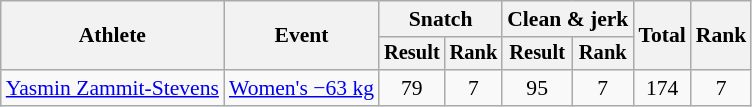<table class="wikitable" style="font-size:90%">
<tr>
<th rowspan=2>Athlete</th>
<th rowspan=2>Event</th>
<th colspan="2">Snatch</th>
<th colspan="2">Clean & jerk</th>
<th rowspan="2">Total</th>
<th rowspan="2">Rank</th>
</tr>
<tr style="font-size:95%">
<th>Result</th>
<th>Rank</th>
<th>Result</th>
<th>Rank</th>
</tr>
<tr align=center>
<td align=left><a href='#'>Yasmin Zammit-Stevens</a></td>
<td align=left><a href='#'>Women's −63 kg</a></td>
<td>79</td>
<td>7</td>
<td>95</td>
<td>7</td>
<td>174</td>
<td>7</td>
</tr>
</table>
